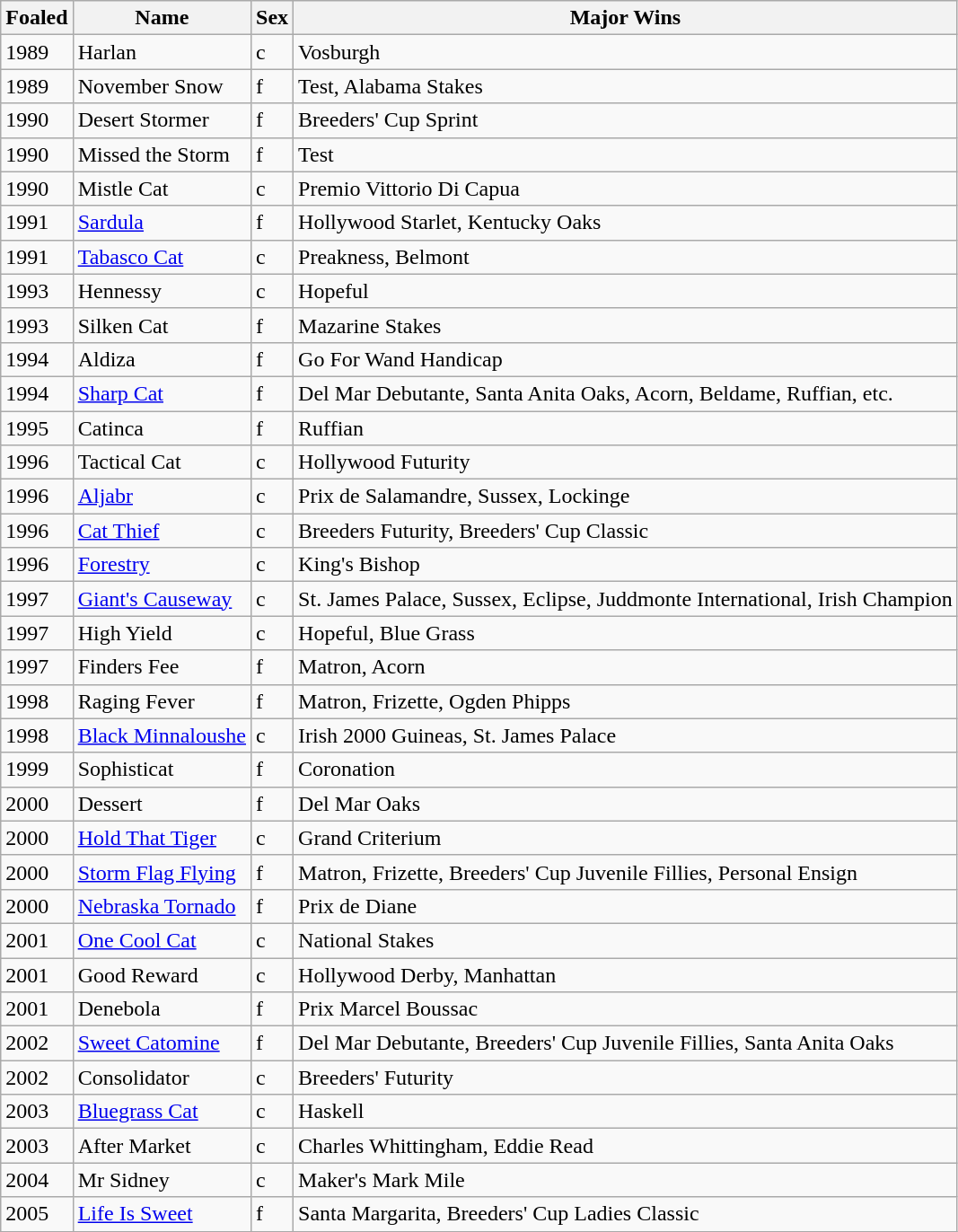<table class = "wikitable sortable" width:90%">
<tr>
<th scope="col"><strong>Foaled</strong></th>
<th scope="col"><strong>Name</strong></th>
<th scope="col"><strong>Sex</strong></th>
<th scope="col"><strong>Major Wins</strong></th>
</tr>
<tr>
<td>1989</td>
<td>Harlan</td>
<td>c</td>
<td>Vosburgh</td>
</tr>
<tr>
<td>1989</td>
<td>November Snow</td>
<td>f</td>
<td>Test, Alabama Stakes</td>
</tr>
<tr>
<td>1990</td>
<td>Desert Stormer</td>
<td>f</td>
<td>Breeders' Cup Sprint</td>
</tr>
<tr>
<td>1990</td>
<td>Missed the Storm</td>
<td>f</td>
<td>Test</td>
</tr>
<tr>
<td>1990</td>
<td>Mistle Cat</td>
<td>c</td>
<td>Premio Vittorio Di Capua</td>
</tr>
<tr>
<td>1991</td>
<td><a href='#'>Sardula</a></td>
<td>f</td>
<td>Hollywood Starlet, Kentucky Oaks</td>
</tr>
<tr>
<td>1991</td>
<td><a href='#'>Tabasco Cat</a></td>
<td>c</td>
<td>Preakness, Belmont</td>
</tr>
<tr>
<td>1993</td>
<td>Hennessy</td>
<td>c</td>
<td>Hopeful</td>
</tr>
<tr>
<td>1993</td>
<td>Silken Cat</td>
<td>f</td>
<td>Mazarine Stakes</td>
</tr>
<tr>
<td>1994</td>
<td>Aldiza</td>
<td>f</td>
<td>Go For Wand Handicap</td>
</tr>
<tr>
<td>1994</td>
<td><a href='#'>Sharp Cat</a></td>
<td>f</td>
<td>Del Mar Debutante, Santa Anita Oaks, Acorn, Beldame, Ruffian, etc.</td>
</tr>
<tr>
<td>1995</td>
<td>Catinca</td>
<td>f</td>
<td>Ruffian</td>
</tr>
<tr>
<td>1996</td>
<td>Tactical Cat</td>
<td>c</td>
<td>Hollywood Futurity</td>
</tr>
<tr>
<td>1996</td>
<td><a href='#'>Aljabr</a></td>
<td>c</td>
<td>Prix de Salamandre, Sussex, Lockinge</td>
</tr>
<tr>
<td>1996</td>
<td><a href='#'>Cat Thief</a></td>
<td>c</td>
<td>Breeders Futurity, Breeders' Cup Classic</td>
</tr>
<tr>
<td>1996</td>
<td><a href='#'>Forestry</a></td>
<td>c</td>
<td>King's Bishop</td>
</tr>
<tr>
<td>1997</td>
<td><a href='#'>Giant's Causeway</a></td>
<td>c</td>
<td>St. James Palace, Sussex, Eclipse, Juddmonte International, Irish Champion</td>
</tr>
<tr>
<td>1997</td>
<td>High Yield</td>
<td>c</td>
<td>Hopeful, Blue Grass</td>
</tr>
<tr>
<td>1997</td>
<td>Finders Fee</td>
<td>f</td>
<td>Matron, Acorn</td>
</tr>
<tr>
<td>1998</td>
<td>Raging Fever</td>
<td>f</td>
<td>Matron, Frizette, Ogden Phipps</td>
</tr>
<tr>
<td>1998</td>
<td><a href='#'>Black Minnaloushe</a></td>
<td>c</td>
<td>Irish 2000 Guineas, St. James Palace</td>
</tr>
<tr>
<td>1999</td>
<td>Sophisticat</td>
<td>f</td>
<td>Coronation</td>
</tr>
<tr>
<td>2000</td>
<td>Dessert</td>
<td>f</td>
<td>Del Mar Oaks</td>
</tr>
<tr>
<td>2000</td>
<td><a href='#'>Hold That Tiger</a></td>
<td>c</td>
<td>Grand Criterium</td>
</tr>
<tr>
<td>2000</td>
<td><a href='#'>Storm Flag Flying</a></td>
<td>f</td>
<td>Matron, Frizette, Breeders' Cup Juvenile Fillies, Personal Ensign</td>
</tr>
<tr>
<td>2000</td>
<td><a href='#'>Nebraska Tornado</a></td>
<td>f</td>
<td>Prix de Diane</td>
</tr>
<tr>
<td>2001</td>
<td><a href='#'>One Cool Cat</a></td>
<td>c</td>
<td>National Stakes</td>
</tr>
<tr>
<td>2001</td>
<td>Good Reward</td>
<td>c</td>
<td>Hollywood Derby, Manhattan</td>
</tr>
<tr>
<td>2001</td>
<td>Denebola</td>
<td>f</td>
<td>Prix Marcel Boussac</td>
</tr>
<tr>
<td>2002</td>
<td><a href='#'>Sweet Catomine</a></td>
<td>f</td>
<td>Del Mar Debutante, Breeders' Cup Juvenile Fillies, Santa Anita Oaks</td>
</tr>
<tr>
<td>2002</td>
<td>Consolidator</td>
<td>c</td>
<td>Breeders' Futurity</td>
</tr>
<tr>
<td>2003</td>
<td><a href='#'>Bluegrass Cat</a></td>
<td>c</td>
<td>Haskell</td>
</tr>
<tr>
<td>2003</td>
<td>After Market</td>
<td>c</td>
<td>Charles Whittingham, Eddie Read</td>
</tr>
<tr>
<td>2004</td>
<td>Mr Sidney</td>
<td>c</td>
<td>Maker's Mark Mile</td>
</tr>
<tr>
<td>2005</td>
<td><a href='#'>Life Is Sweet</a></td>
<td>f</td>
<td>Santa Margarita, Breeders' Cup Ladies Classic</td>
</tr>
<tr>
</tr>
</table>
